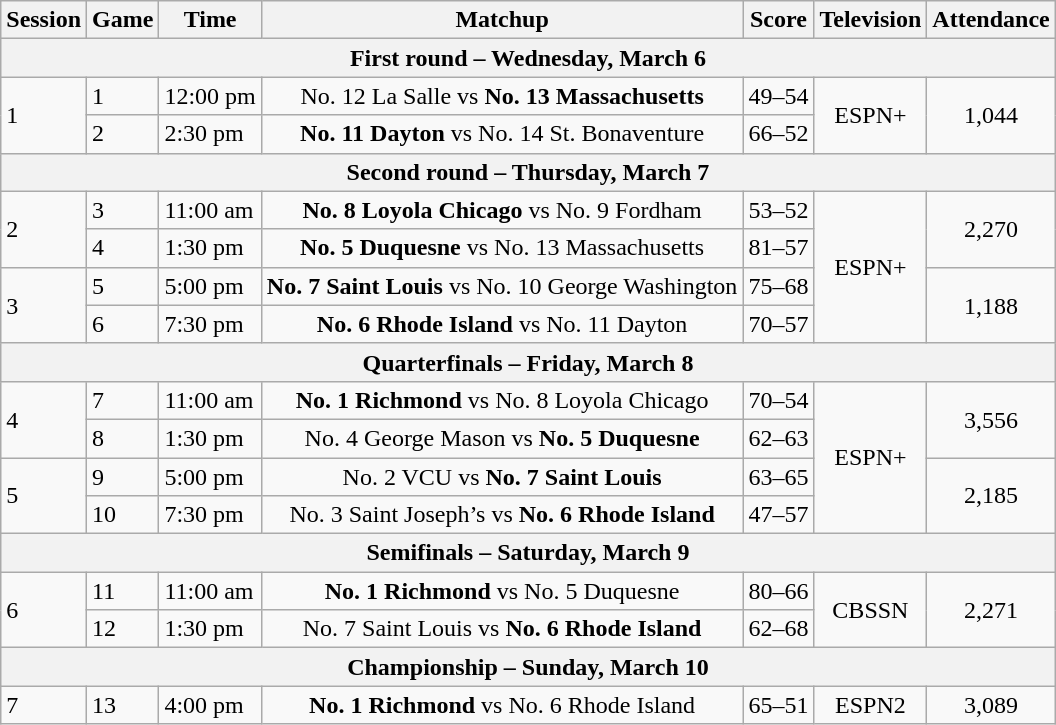<table class="wikitable">
<tr>
<th>Session</th>
<th>Game</th>
<th>Time</th>
<th>Matchup</th>
<th>Score</th>
<th>Television</th>
<th>Attendance</th>
</tr>
<tr>
<th colspan="7">First round – Wednesday, March 6</th>
</tr>
<tr>
<td rowspan="2">1</td>
<td>1</td>
<td>12:00 pm</td>
<td align=center>No. 12 La Salle vs <strong>No. 13 Massachusetts</strong></td>
<td>49–54</td>
<td rowspan="2" align=center>ESPN+</td>
<td rowspan="2" align=center>1,044</td>
</tr>
<tr>
<td>2</td>
<td>2:30 pm</td>
<td align=center><strong>No. 11 Dayton</strong> vs No. 14 St. Bonaventure</td>
<td>66–52</td>
</tr>
<tr>
<th colspan="7">Second round – Thursday, March 7</th>
</tr>
<tr>
<td rowspan="2">2</td>
<td>3</td>
<td>11:00 am</td>
<td align=center><strong>No. 8 Loyola Chicago</strong> vs No. 9 Fordham</td>
<td>53–52</td>
<td rowspan="4" align=center>ESPN+</td>
<td rowspan="2" align=center>2,270</td>
</tr>
<tr>
<td>4</td>
<td>1:30 pm</td>
<td align=center><strong>No. 5 Duquesne</strong> vs No. 13 Massachusetts</td>
<td>81–57</td>
</tr>
<tr>
<td rowspan="2">3</td>
<td>5</td>
<td>5:00 pm</td>
<td align=center><strong>No. 7 Saint Louis</strong> vs No. 10 George Washington</td>
<td>75–68</td>
<td rowspan="2" align=center>1,188</td>
</tr>
<tr>
<td>6</td>
<td>7:30 pm</td>
<td align=center><strong>No. 6 Rhode Island</strong> vs No. 11 Dayton</td>
<td>70–57</td>
</tr>
<tr>
<th colspan="7">Quarterfinals – Friday, March 8</th>
</tr>
<tr>
<td rowspan="2">4</td>
<td>7</td>
<td>11:00 am</td>
<td align=center><strong>No. 1 Richmond</strong> vs No. 8 Loyola Chicago</td>
<td>70–54</td>
<td rowspan="4" align=center>ESPN+</td>
<td rowspan="2" align=center>3,556</td>
</tr>
<tr>
<td>8</td>
<td>1:30 pm</td>
<td align=center>No. 4 George Mason vs <strong>No. 5 Duquesne</strong></td>
<td>62–63</td>
</tr>
<tr>
<td rowspan="2">5</td>
<td>9</td>
<td>5:00 pm</td>
<td align=center>No. 2 VCU vs <strong>No. 7 Saint Louis</strong></td>
<td>63–65</td>
<td rowspan="2" align=center>2,185</td>
</tr>
<tr>
<td>10</td>
<td>7:30 pm</td>
<td align=center>No. 3 Saint Joseph’s vs <strong>No. 6 Rhode Island</strong></td>
<td>47–57</td>
</tr>
<tr>
<th colspan="7">Semifinals – Saturday, March 9</th>
</tr>
<tr>
<td rowspan="2">6</td>
<td>11</td>
<td>11:00 am</td>
<td align=center><strong>No. 1 Richmond</strong> vs No. 5 Duquesne</td>
<td>80–66</td>
<td rowspan="2" align=center>CBSSN</td>
<td rowspan="2" align=center>2,271</td>
</tr>
<tr>
<td>12</td>
<td>1:30 pm</td>
<td align=center>No. 7 Saint Louis vs <strong>No. 6 Rhode Island</strong></td>
<td>62–68</td>
</tr>
<tr>
<th colspan="7">Championship – Sunday, March 10</th>
</tr>
<tr>
<td>7</td>
<td>13</td>
<td>4:00 pm</td>
<td align=center><strong>No. 1 Richmond</strong> vs No. 6 Rhode Island</td>
<td>65–51</td>
<td align=center>ESPN2</td>
<td align=center>3,089</td>
</tr>
</table>
